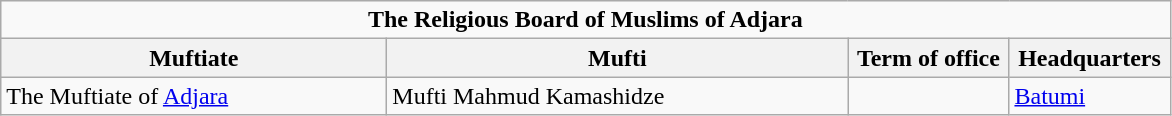<table class=wikitable>
<tr>
<td colspan=4 align=center><strong>The Religious Board of Muslims of Adjara</strong></td>
</tr>
<tr>
<th scope="row" width="250">Muftiate</th>
<th scope="row" width="300">Mufti</th>
<th scope="row" width="100">Term of office</th>
<th scope="row" width="100">Headquarters</th>
</tr>
<tr>
<td>The Muftiate of <a href='#'>Adjara</a></td>
<td>Mufti Mahmud Kamashidze</td>
<td></td>
<td><a href='#'>Batumi</a></td>
</tr>
</table>
